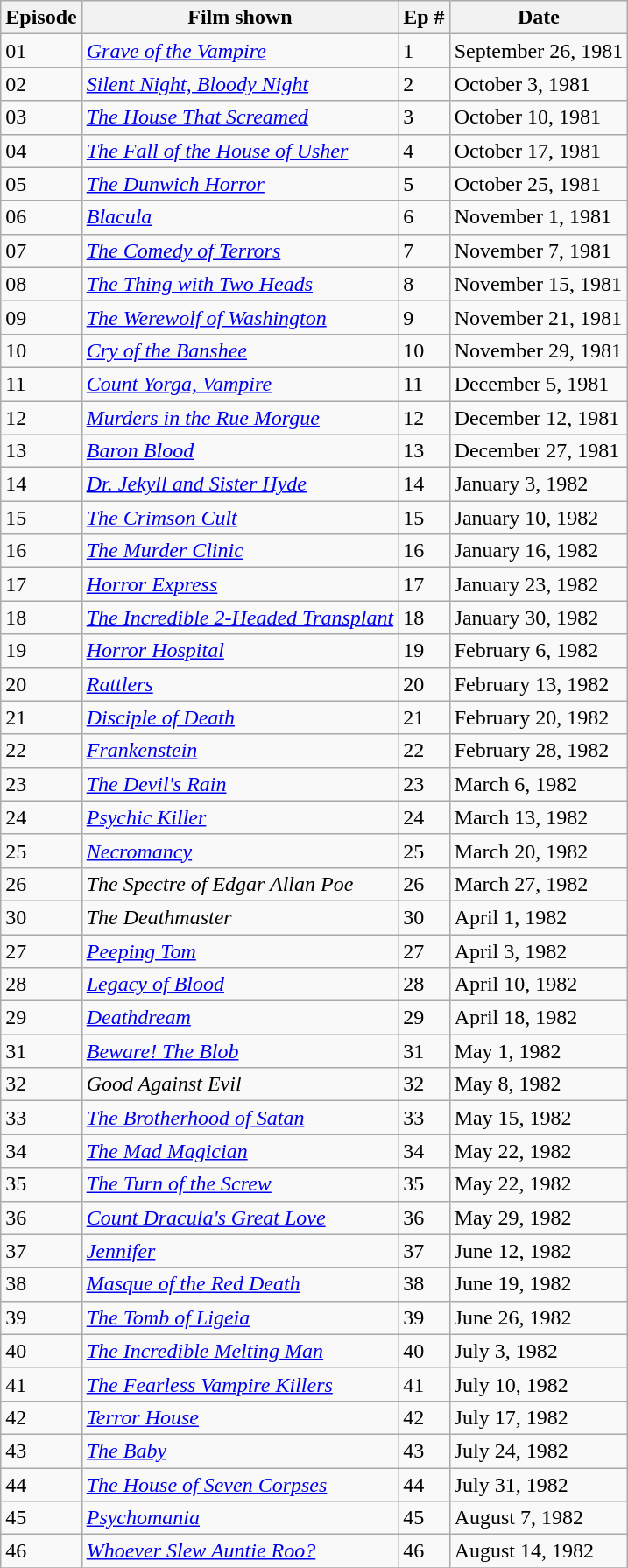<table class="wikitable sortable">
<tr>
<th>Episode</th>
<th>Film shown</th>
<th>Ep #</th>
<th>Date</th>
</tr>
<tr>
<td>01</td>
<td><em><a href='#'>Grave of the Vampire</a></em></td>
<td>1</td>
<td>September 26, 1981</td>
</tr>
<tr>
<td>02</td>
<td><em><a href='#'>Silent Night, Bloody Night</a></em></td>
<td>2</td>
<td>October 3, 1981</td>
</tr>
<tr>
<td>03</td>
<td><em><a href='#'>The House That Screamed</a></em></td>
<td>3</td>
<td>October 10, 1981</td>
</tr>
<tr>
<td>04</td>
<td><em><a href='#'>The Fall of the House of Usher</a></em></td>
<td>4</td>
<td>October 17, 1981</td>
</tr>
<tr>
<td>05</td>
<td><em><a href='#'>The Dunwich Horror</a></em></td>
<td>5</td>
<td>October 25, 1981</td>
</tr>
<tr>
<td>06</td>
<td><em><a href='#'>Blacula</a></em></td>
<td>6</td>
<td>November 1, 1981</td>
</tr>
<tr>
<td>07</td>
<td><em><a href='#'>The Comedy of Terrors</a></em></td>
<td>7</td>
<td>November 7, 1981</td>
</tr>
<tr>
<td>08</td>
<td><em><a href='#'>The Thing with Two Heads</a></em></td>
<td>8</td>
<td>November 15, 1981</td>
</tr>
<tr>
<td>09</td>
<td><em><a href='#'>The Werewolf of Washington</a></em></td>
<td>9</td>
<td>November 21, 1981</td>
</tr>
<tr>
<td>10</td>
<td><em><a href='#'>Cry of the Banshee</a></em></td>
<td>10</td>
<td>November 29, 1981</td>
</tr>
<tr>
<td>11</td>
<td><em><a href='#'>Count Yorga, Vampire</a></em></td>
<td>11</td>
<td>December 5, 1981</td>
</tr>
<tr>
<td>12</td>
<td><em><a href='#'>Murders in the Rue Morgue</a></em></td>
<td>12</td>
<td>December 12, 1981</td>
</tr>
<tr>
<td>13</td>
<td><em><a href='#'>Baron Blood</a></em></td>
<td>13</td>
<td>December 27, 1981</td>
</tr>
<tr>
<td>14</td>
<td><em><a href='#'>Dr. Jekyll and Sister Hyde</a></em></td>
<td>14</td>
<td>January 3, 1982</td>
</tr>
<tr>
<td>15</td>
<td><em><a href='#'>The Crimson Cult</a></em></td>
<td>15</td>
<td>January 10, 1982</td>
</tr>
<tr>
<td>16</td>
<td><em><a href='#'>The Murder Clinic</a></em></td>
<td>16</td>
<td>January 16, 1982</td>
</tr>
<tr>
<td>17</td>
<td><em><a href='#'>Horror Express</a></em></td>
<td>17</td>
<td>January 23, 1982</td>
</tr>
<tr>
<td>18</td>
<td><em><a href='#'>The Incredible 2-Headed Transplant</a></em></td>
<td>18</td>
<td>January 30, 1982</td>
</tr>
<tr>
<td>19</td>
<td><em><a href='#'>Horror Hospital</a></em></td>
<td>19</td>
<td>February 6, 1982</td>
</tr>
<tr>
<td>20</td>
<td><em><a href='#'>Rattlers</a></em></td>
<td>20</td>
<td>February 13, 1982</td>
</tr>
<tr>
<td>21</td>
<td><em><a href='#'>Disciple of Death</a></em></td>
<td>21</td>
<td>February 20, 1982</td>
</tr>
<tr>
<td>22</td>
<td><em><a href='#'>Frankenstein</a></em></td>
<td>22</td>
<td>February 28, 1982</td>
</tr>
<tr>
<td>23</td>
<td><em><a href='#'>The Devil's Rain</a></em></td>
<td>23</td>
<td>March 6, 1982</td>
</tr>
<tr>
<td>24</td>
<td><em><a href='#'>Psychic Killer</a></em></td>
<td>24</td>
<td>March 13, 1982</td>
</tr>
<tr>
<td>25</td>
<td><em><a href='#'>Necromancy</a></em></td>
<td>25</td>
<td>March 20, 1982</td>
</tr>
<tr>
<td>26</td>
<td><em>The Spectre of Edgar Allan Poe</em></td>
<td>26</td>
<td>March 27, 1982</td>
</tr>
<tr>
<td>30</td>
<td><em>The Deathmaster</em></td>
<td>30</td>
<td>April 1, 1982</td>
</tr>
<tr>
<td>27</td>
<td><em><a href='#'>Peeping Tom</a></em></td>
<td>27</td>
<td>April 3, 1982</td>
</tr>
<tr>
<td>28</td>
<td><em><a href='#'>Legacy of Blood</a></em></td>
<td>28</td>
<td>April 10, 1982</td>
</tr>
<tr>
<td>29</td>
<td><em><a href='#'>Deathdream</a></em></td>
<td>29</td>
<td>April 18, 1982</td>
</tr>
<tr>
<td>31</td>
<td><em><a href='#'>Beware! The Blob</a></em></td>
<td>31</td>
<td>May 1, 1982</td>
</tr>
<tr>
<td>32</td>
<td><em>Good Against Evil</em></td>
<td>32</td>
<td>May 8, 1982</td>
</tr>
<tr>
<td>33</td>
<td><em><a href='#'>The Brotherhood of Satan</a></em></td>
<td>33</td>
<td>May 15, 1982</td>
</tr>
<tr>
<td>34</td>
<td><em><a href='#'>The Mad Magician</a></em></td>
<td>34</td>
<td>May 22, 1982</td>
</tr>
<tr>
<td>35</td>
<td><em><a href='#'>The Turn of the Screw</a></em></td>
<td>35</td>
<td>May 22, 1982</td>
</tr>
<tr>
<td>36</td>
<td><em><a href='#'>Count Dracula's Great Love</a></em></td>
<td>36</td>
<td>May 29, 1982</td>
</tr>
<tr>
<td>37</td>
<td><em><a href='#'>Jennifer</a></em></td>
<td>37</td>
<td>June 12, 1982</td>
</tr>
<tr>
<td>38</td>
<td><em><a href='#'>Masque of the Red Death</a></em></td>
<td>38</td>
<td>June 19, 1982</td>
</tr>
<tr>
<td>39</td>
<td><em><a href='#'>The Tomb of Ligeia</a></em></td>
<td>39</td>
<td>June 26, 1982</td>
</tr>
<tr>
<td>40</td>
<td><em><a href='#'>The Incredible Melting Man</a></em></td>
<td>40</td>
<td>July 3, 1982</td>
</tr>
<tr>
<td>41</td>
<td><em><a href='#'>The Fearless Vampire Killers</a></em></td>
<td>41</td>
<td>July 10, 1982</td>
</tr>
<tr>
<td>42</td>
<td><em><a href='#'>Terror House</a></em></td>
<td>42</td>
<td>July 17, 1982</td>
</tr>
<tr>
<td>43</td>
<td><em><a href='#'>The Baby</a></em></td>
<td>43</td>
<td>July 24, 1982</td>
</tr>
<tr>
<td>44</td>
<td><em><a href='#'>The House of Seven Corpses</a></em></td>
<td>44</td>
<td>July 31, 1982</td>
</tr>
<tr>
<td>45</td>
<td><em><a href='#'>Psychomania</a></em></td>
<td>45</td>
<td>August 7, 1982</td>
</tr>
<tr>
<td>46</td>
<td><em><a href='#'>Whoever Slew Auntie Roo?</a></em></td>
<td>46</td>
<td>August 14, 1982</td>
</tr>
<tr>
</tr>
</table>
